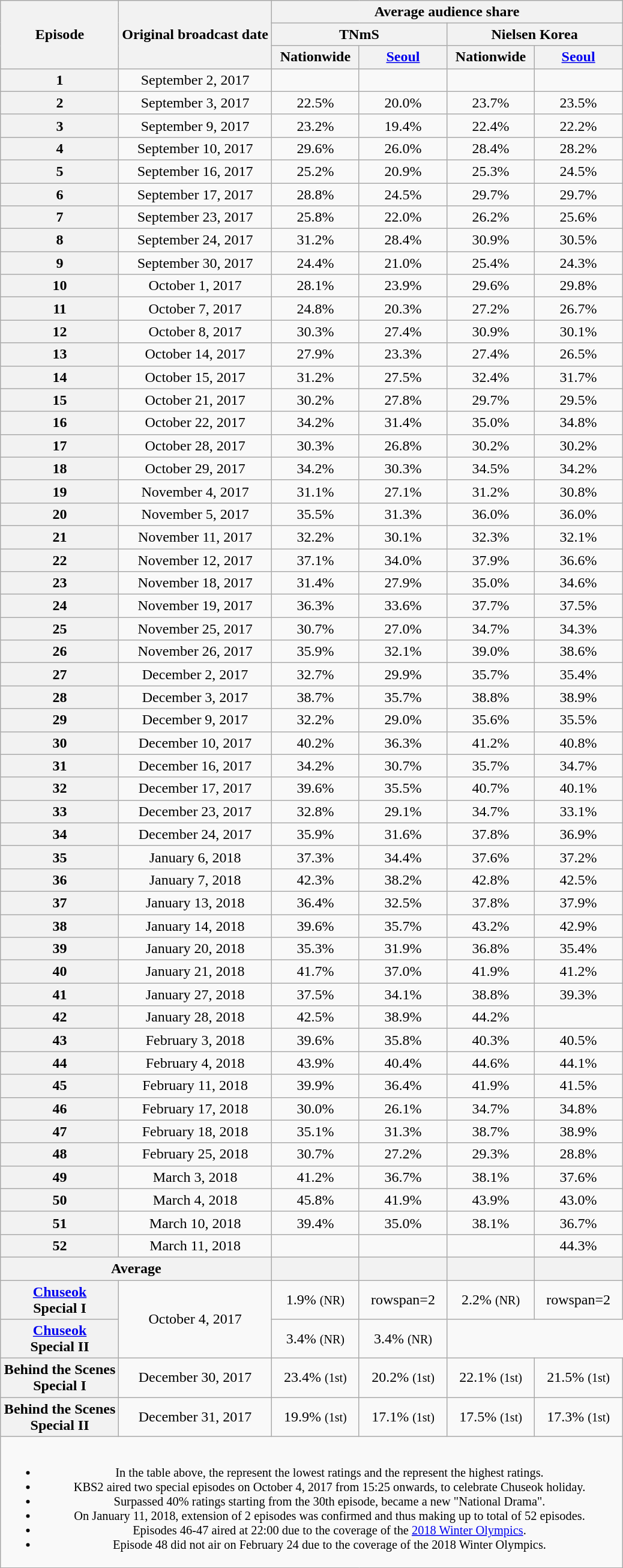<table class="wikitable" style="text-align:center; margin-left: auto; margin-right: auto; border: none;">
<tr>
</tr>
<tr>
<th rowspan="3">Episode</th>
<th rowspan="3">Original broadcast date</th>
<th colspan="4">Average audience share</th>
</tr>
<tr>
<th colspan="2">TNmS</th>
<th colspan="2">Nielsen Korea</th>
</tr>
<tr>
<th width="90">Nationwide</th>
<th width="90"><a href='#'>Seoul</a></th>
<th width="90">Nationwide</th>
<th width="90"><a href='#'>Seoul</a></th>
</tr>
<tr>
<th>1</th>
<td>September 2, 2017</td>
<td> </td>
<td> </td>
<td> </td>
<td> </td>
</tr>
<tr>
<th>2</th>
<td>September 3, 2017</td>
<td>22.5% </td>
<td>20.0% </td>
<td>23.7% </td>
<td>23.5% </td>
</tr>
<tr>
<th>3</th>
<td>September 9, 2017</td>
<td>23.2% </td>
<td>19.4% </td>
<td>22.4% </td>
<td>22.2% </td>
</tr>
<tr>
<th>4</th>
<td>September 10, 2017</td>
<td>29.6% </td>
<td>26.0% </td>
<td>28.4% </td>
<td>28.2% </td>
</tr>
<tr>
<th>5</th>
<td>September 16, 2017</td>
<td>25.2% </td>
<td>20.9% </td>
<td>25.3% </td>
<td>24.5% </td>
</tr>
<tr>
<th>6</th>
<td>September 17, 2017</td>
<td>28.8% </td>
<td>24.5% </td>
<td>29.7% </td>
<td>29.7% </td>
</tr>
<tr>
<th>7</th>
<td>September 23, 2017</td>
<td>25.8% </td>
<td>22.0% </td>
<td>26.2% </td>
<td>25.6% </td>
</tr>
<tr>
<th>8</th>
<td>September 24, 2017</td>
<td>31.2% </td>
<td>28.4% </td>
<td>30.9% </td>
<td>30.5% </td>
</tr>
<tr>
<th>9</th>
<td>September 30, 2017</td>
<td>24.4% </td>
<td>21.0% </td>
<td>25.4% </td>
<td>24.3% </td>
</tr>
<tr>
<th>10</th>
<td>October 1, 2017</td>
<td>28.1% </td>
<td>23.9% </td>
<td>29.6% </td>
<td>29.8% </td>
</tr>
<tr>
<th>11</th>
<td>October 7, 2017</td>
<td>24.8% </td>
<td>20.3% </td>
<td>27.2% </td>
<td>26.7% </td>
</tr>
<tr>
<th>12</th>
<td>October 8, 2017</td>
<td>30.3% </td>
<td>27.4% </td>
<td>30.9% </td>
<td>30.1% </td>
</tr>
<tr>
<th>13</th>
<td>October 14, 2017</td>
<td>27.9% </td>
<td>23.3% </td>
<td>27.4% </td>
<td>26.5% </td>
</tr>
<tr>
<th>14</th>
<td>October 15, 2017</td>
<td>31.2% </td>
<td>27.5% </td>
<td>32.4% </td>
<td>31.7% </td>
</tr>
<tr>
<th>15</th>
<td>October 21, 2017</td>
<td>30.2% </td>
<td>27.8% </td>
<td>29.7% </td>
<td>29.5% </td>
</tr>
<tr>
<th>16</th>
<td>October 22, 2017</td>
<td>34.2% </td>
<td>31.4% </td>
<td>35.0% </td>
<td>34.8% </td>
</tr>
<tr>
<th>17</th>
<td>October 28, 2017</td>
<td>30.3% </td>
<td>26.8% </td>
<td>30.2% </td>
<td>30.2% </td>
</tr>
<tr>
<th>18</th>
<td>October 29, 2017</td>
<td>34.2% </td>
<td>30.3% </td>
<td>34.5% </td>
<td>34.2% </td>
</tr>
<tr>
<th>19</th>
<td>November 4, 2017</td>
<td>31.1% </td>
<td>27.1% </td>
<td>31.2% </td>
<td>30.8% </td>
</tr>
<tr>
<th>20</th>
<td>November 5, 2017</td>
<td>35.5% </td>
<td>31.3% </td>
<td>36.0% </td>
<td>36.0% </td>
</tr>
<tr>
<th>21</th>
<td>November 11, 2017</td>
<td>32.2% </td>
<td>30.1% </td>
<td>32.3% </td>
<td>32.1% </td>
</tr>
<tr>
<th>22</th>
<td>November 12, 2017</td>
<td>37.1% </td>
<td>34.0% </td>
<td>37.9% </td>
<td>36.6% </td>
</tr>
<tr>
<th>23</th>
<td>November 18, 2017</td>
<td>31.4% </td>
<td>27.9% </td>
<td>35.0% </td>
<td>34.6% </td>
</tr>
<tr>
<th>24</th>
<td>November 19, 2017</td>
<td>36.3% </td>
<td>33.6% </td>
<td>37.7% </td>
<td>37.5% </td>
</tr>
<tr>
<th>25</th>
<td>November 25, 2017</td>
<td>30.7% </td>
<td>27.0% </td>
<td>34.7% </td>
<td>34.3% </td>
</tr>
<tr>
<th>26</th>
<td>November 26, 2017</td>
<td>35.9% </td>
<td>32.1% </td>
<td>39.0% </td>
<td>38.6% </td>
</tr>
<tr>
<th>27</th>
<td>December 2, 2017</td>
<td>32.7% </td>
<td>29.9% </td>
<td>35.7% </td>
<td>35.4% </td>
</tr>
<tr>
<th>28</th>
<td>December 3, 2017</td>
<td>38.7% </td>
<td>35.7% </td>
<td>38.8% </td>
<td>38.9% </td>
</tr>
<tr>
<th>29</th>
<td>December 9, 2017</td>
<td>32.2% </td>
<td>29.0% </td>
<td>35.6% </td>
<td>35.5% </td>
</tr>
<tr>
<th>30</th>
<td>December 10, 2017</td>
<td>40.2% </td>
<td>36.3% </td>
<td>41.2% </td>
<td>40.8% </td>
</tr>
<tr>
<th>31</th>
<td>December 16, 2017</td>
<td>34.2% </td>
<td>30.7% </td>
<td>35.7% </td>
<td>34.7% </td>
</tr>
<tr>
<th>32</th>
<td>December 17, 2017</td>
<td>39.6% </td>
<td>35.5% </td>
<td>40.7% </td>
<td>40.1% </td>
</tr>
<tr>
<th>33</th>
<td>December 23, 2017</td>
<td>32.8% </td>
<td>29.1% </td>
<td>34.7% </td>
<td>33.1% </td>
</tr>
<tr>
<th>34</th>
<td>December 24, 2017</td>
<td>35.9% </td>
<td>31.6% </td>
<td>37.8% </td>
<td>36.9% </td>
</tr>
<tr>
<th>35</th>
<td>January 6, 2018</td>
<td>37.3% </td>
<td>34.4% </td>
<td>37.6% </td>
<td>37.2% </td>
</tr>
<tr>
<th>36</th>
<td>January 7, 2018</td>
<td>42.3% </td>
<td>38.2% </td>
<td>42.8% </td>
<td>42.5% </td>
</tr>
<tr>
<th>37</th>
<td>January 13, 2018</td>
<td>36.4% </td>
<td>32.5% </td>
<td>37.8% </td>
<td>37.9% </td>
</tr>
<tr>
<th>38</th>
<td>January 14, 2018</td>
<td>39.6% </td>
<td>35.7% </td>
<td>43.2% </td>
<td>42.9% </td>
</tr>
<tr>
<th>39</th>
<td>January 20, 2018</td>
<td>35.3% </td>
<td>31.9% </td>
<td>36.8% </td>
<td>35.4% </td>
</tr>
<tr>
<th>40</th>
<td>January 21, 2018</td>
<td>41.7% </td>
<td>37.0% </td>
<td>41.9% </td>
<td>41.2% </td>
</tr>
<tr>
<th>41</th>
<td>January 27, 2018</td>
<td>37.5% </td>
<td>34.1% </td>
<td>38.8% </td>
<td>39.3% </td>
</tr>
<tr>
<th>42</th>
<td>January 28, 2018</td>
<td>42.5% </td>
<td>38.9% </td>
<td>44.2% </td>
<td> </td>
</tr>
<tr>
<th>43</th>
<td>February 3, 2018</td>
<td>39.6% </td>
<td>35.8% </td>
<td>40.3% </td>
<td>40.5% </td>
</tr>
<tr>
<th>44</th>
<td>February 4, 2018</td>
<td>43.9% </td>
<td>40.4% </td>
<td>44.6% </td>
<td>44.1% </td>
</tr>
<tr>
<th>45</th>
<td>February 11, 2018</td>
<td>39.9% </td>
<td>36.4% </td>
<td>41.9% </td>
<td>41.5% </td>
</tr>
<tr>
<th>46</th>
<td>February 17, 2018</td>
<td>30.0% </td>
<td>26.1% </td>
<td>34.7% </td>
<td>34.8% </td>
</tr>
<tr>
<th>47</th>
<td>February 18, 2018</td>
<td>35.1% </td>
<td>31.3% </td>
<td>38.7% </td>
<td>38.9% </td>
</tr>
<tr>
<th>48</th>
<td>February 25, 2018</td>
<td>30.7% </td>
<td>27.2% </td>
<td>29.3% </td>
<td>28.8% </td>
</tr>
<tr>
<th>49</th>
<td>March 3, 2018</td>
<td>41.2% </td>
<td>36.7% </td>
<td>38.1% </td>
<td>37.6% </td>
</tr>
<tr>
<th>50</th>
<td>March 4, 2018</td>
<td>45.8% </td>
<td>41.9% </td>
<td>43.9% </td>
<td>43.0% </td>
</tr>
<tr>
<th>51</th>
<td>March 10, 2018</td>
<td>39.4% </td>
<td>35.0% </td>
<td>38.1% </td>
<td>36.7% </td>
</tr>
<tr>
<th>52</th>
<td>March 11, 2018</td>
<td> </td>
<td> </td>
<td> </td>
<td>44.3% </td>
</tr>
<tr>
<th colspan="2">Average</th>
<th></th>
<th></th>
<th></th>
<th></th>
</tr>
<tr>
<th><a href='#'>Chuseok</a><br>Special I</th>
<td rowspan=2>October 4, 2017</td>
<td>1.9% <small>(NR)</small></td>
<td>rowspan=2 </td>
<td>2.2% <small>(NR)</small></td>
<td>rowspan=2 </td>
</tr>
<tr>
<th><a href='#'>Chuseok</a><br>Special II</th>
<td>3.4% <small>(NR)</small></td>
<td>3.4% <small>(NR)</small></td>
</tr>
<tr>
<th>Behind the Scenes<br>Special I</th>
<td>December 30, 2017</td>
<td>23.4% <small>(1st)</small></td>
<td>20.2% <small>(1st)</small></td>
<td>22.1% <small>(1st)</small></td>
<td>21.5% <small>(1st)</small></td>
</tr>
<tr>
<th>Behind the Scenes<br>Special II</th>
<td>December 31, 2017</td>
<td>19.9% <small>(1st)</small></td>
<td>17.1% <small>(1st)</small></td>
<td>17.5% <small>(1st)</small></td>
<td>17.3% <small>(1st)</small></td>
</tr>
<tr>
<td colspan="6" style="font-size:85%"><br><ul><li>In the table above, the <strong></strong> represent the lowest ratings and the <strong></strong> represent the highest ratings.</li><li>KBS2 aired two special episodes on October 4, 2017 from 15:25 onwards, to celebrate Chuseok holiday.</li><li>Surpassed 40% ratings starting from the 30th episode, became a new "National Drama".</li><li>On January 11, 2018, extension of 2 episodes was confirmed and thus making up to total of 52 episodes.</li><li>Episodes 46-47 aired at 22:00 due to the coverage of the <a href='#'>2018 Winter Olympics</a>.</li><li>Episode 48 did not air on February 24 due to the coverage of the 2018 Winter Olympics.</li></ul></td>
</tr>
</table>
